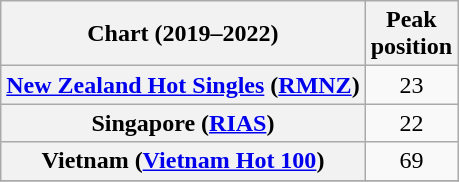<table class="wikitable sortable plainrowheaders" style="text-align:center">
<tr>
<th scope="col">Chart (2019–2022)</th>
<th scope="col">Peak<br>position</th>
</tr>
<tr>
<th scope="row"><a href='#'>New Zealand Hot Singles</a> (<a href='#'>RMNZ</a>)</th>
<td>23</td>
</tr>
<tr>
<th scope="row">Singapore (<a href='#'>RIAS</a>)</th>
<td>22</td>
</tr>
<tr>
<th scope="row">Vietnam (<a href='#'>Vietnam Hot 100</a>)</th>
<td>69</td>
</tr>
<tr>
</tr>
</table>
